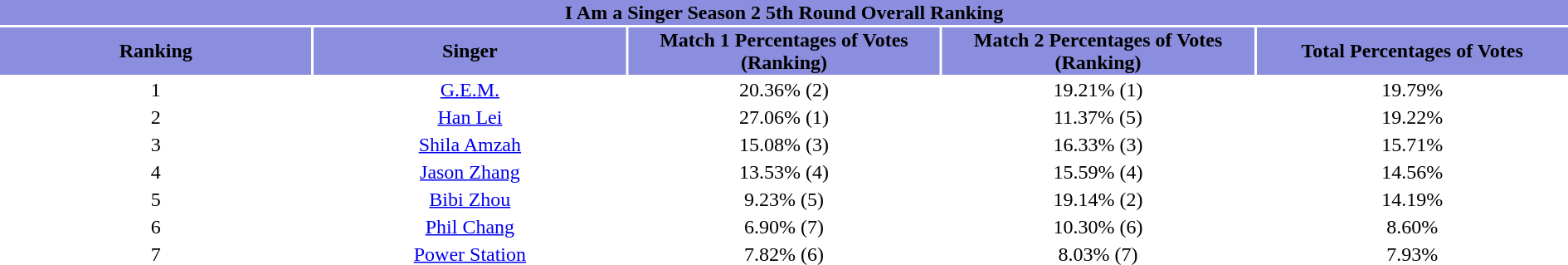<table class="wikitalble" width="100%" style="text-align:center">
<tr align=center style="background:#8B8EDE">
<td colspan="5"><div><strong>I Am a Singer Season 2 5th Round Overall Ranking</strong></div></td>
</tr>
<tr align=center style="background:#8B8EDE">
<td style="width:10%"><strong>Ranking</strong></td>
<td style="width:10%"><strong>Singer</strong></td>
<td style="width:10%"><strong>Match 1 Percentages of Votes (Ranking)</strong></td>
<td style="width:10%"><strong>Match 2 Percentages of Votes (Ranking)</strong></td>
<td style="width:10%"><strong>Total Percentages of Votes</strong></td>
</tr>
<tr>
<td>1</td>
<td><a href='#'>G.E.M.</a></td>
<td>20.36% (2)</td>
<td>19.21% (1)</td>
<td>19.79%</td>
</tr>
<tr>
<td>2</td>
<td><a href='#'>Han Lei</a></td>
<td>27.06% (1)</td>
<td>11.37% (5)</td>
<td>19.22%</td>
</tr>
<tr>
<td>3</td>
<td><a href='#'>Shila Amzah</a></td>
<td>15.08% (3)</td>
<td>16.33% (3)</td>
<td>15.71%</td>
</tr>
<tr>
<td>4</td>
<td><a href='#'>Jason Zhang</a></td>
<td>13.53% (4)</td>
<td>15.59% (4)</td>
<td>14.56%</td>
</tr>
<tr>
<td>5</td>
<td><a href='#'>Bibi Zhou</a></td>
<td>9.23% (5)</td>
<td>19.14% (2) </td>
<td>14.19%</td>
</tr>
<tr>
<td>6</td>
<td><a href='#'>Phil Chang</a></td>
<td>6.90% (7)</td>
<td>10.30% (6)</td>
<td>8.60%</td>
</tr>
<tr>
<td>7</td>
<td><a href='#'>Power Station</a></td>
<td>7.82% (6)</td>
<td>8.03% (7)</td>
<td>7.93%</td>
</tr>
</table>
